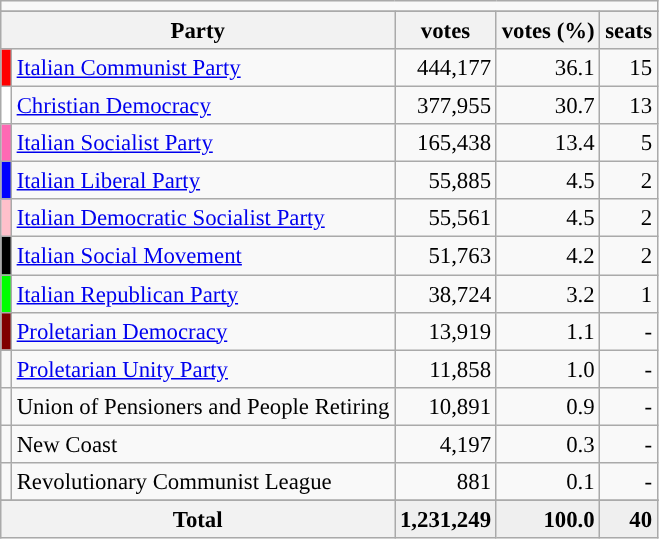<table class="wikitable" style="font-size:95%">
<tr>
<td colspan=5 align=center></td>
</tr>
<tr>
</tr>
<tr bgcolor="EFEFEF">
<th colspan=2>Party</th>
<th>votes</th>
<th>votes (%)</th>
<th>seats</th>
</tr>
<tr>
<td bgcolor=red></td>
<td><a href='#'>Italian Communist Party</a></td>
<td align=right>444,177</td>
<td align=right>36.1</td>
<td align=right>15</td>
</tr>
<tr>
<td bgcolor=white></td>
<td><a href='#'>Christian Democracy</a></td>
<td align=right>377,955</td>
<td align=right>30.7</td>
<td align=right>13</td>
</tr>
<tr>
<td bgcolor=hotpink></td>
<td><a href='#'>Italian Socialist Party</a></td>
<td align=right>165,438</td>
<td align=right>13.4</td>
<td align=right>5</td>
</tr>
<tr>
<td bgcolor=blue></td>
<td><a href='#'>Italian Liberal Party</a></td>
<td align=right>55,885</td>
<td align=right>4.5</td>
<td align=right>2</td>
</tr>
<tr>
<td bgcolor=pink></td>
<td><a href='#'>Italian Democratic Socialist Party</a></td>
<td align=right>55,561</td>
<td align=right>4.5</td>
<td align=right>2</td>
</tr>
<tr>
<td bgcolor=black></td>
<td><a href='#'>Italian Social Movement</a></td>
<td align=right>51,763</td>
<td align=right>4.2</td>
<td align=right>2</td>
</tr>
<tr>
<td bgcolor=lime></td>
<td><a href='#'>Italian Republican Party</a></td>
<td align=right>38,724</td>
<td align=right>3.2</td>
<td align=right>1</td>
</tr>
<tr>
<td bgcolor=maroon></td>
<td><a href='#'>Proletarian Democracy</a></td>
<td align=right>13,919</td>
<td align=right>1.1</td>
<td align=right>-</td>
</tr>
<tr>
<td></td>
<td><a href='#'>Proletarian Unity Party</a></td>
<td align=right>11,858</td>
<td align=right>1.0</td>
<td align=right>-</td>
</tr>
<tr>
<td></td>
<td>Union of Pensioners and People Retiring</td>
<td align=right>10,891</td>
<td align=right>0.9</td>
<td align=right>-</td>
</tr>
<tr>
<td></td>
<td>New Coast</td>
<td align=right>4,197</td>
<td align=right>0.3</td>
<td align=right>-</td>
</tr>
<tr>
<td></td>
<td>Revolutionary Communist League</td>
<td align=right>881</td>
<td align=right>0.1</td>
<td align=right>-</td>
</tr>
<tr>
</tr>
<tr bgcolor="EFEFEF">
<th colspan=2><strong>Total</strong></th>
<td align=right><strong>1,231,249</strong></td>
<td align=right><strong>100.0</strong></td>
<td align=right><strong>40</strong></td>
</tr>
</table>
